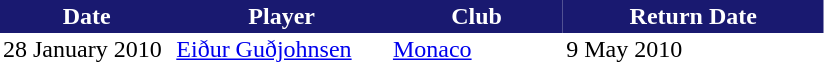<table border="0" cellspacing="0" cellpadding="2">
<tr style="background:#191970; color:white;">
<th width=20%>Date</th>
<th width=25%>Player</th>
<th width=20%>Club</th>
<th width=30%>Return Date</th>
</tr>
<tr>
<td>28 January 2010</td>
<td> <a href='#'>Eiður Guðjohnsen</a></td>
<td><a href='#'>Monaco</a></td>
<td>9 May 2010</td>
</tr>
</table>
